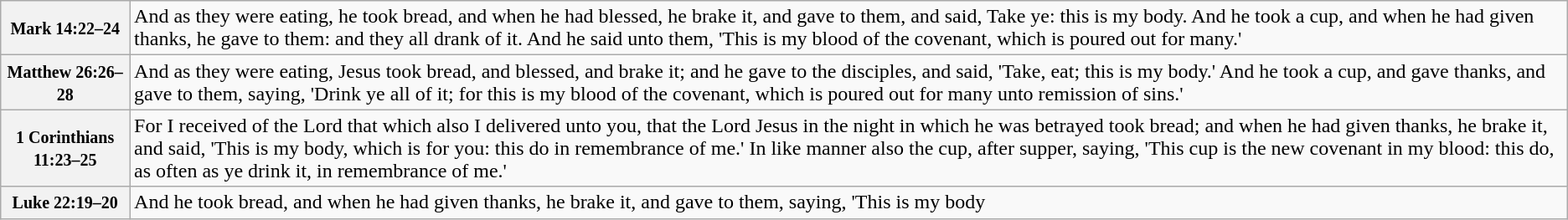<table class="wikitable">
<tr>
<th><small>Mark 14:22–24</small></th>
<td>And as they were eating, he took bread, and when he had blessed, he brake it, and gave to them, and said, Take ye: this is my body. And he took a cup, and when he had given thanks, he gave to them: and they all drank of it. And he said unto them, 'This is my blood of the covenant, which is poured out for many.'</td>
</tr>
<tr>
<th><small>Matthew 26:26–28</small></th>
<td>And as they were eating, Jesus took bread, and blessed, and brake it; and he gave to the disciples, and said, 'Take, eat; this is my body.' And he took a cup, and gave thanks, and gave to them, saying, 'Drink ye all of it; for this is my blood of the covenant, which is poured out for many unto remission of sins.'</td>
</tr>
<tr>
<th><small>1 Corinthians 11:23–25</small></th>
<td>For I received of the Lord that which also I delivered unto you, that the Lord Jesus in the night in which he was betrayed took bread; and when he had given thanks, he brake it, and said, 'This is my body, which is for you: this do in remembrance of me.' In like manner also the cup, after supper, saying, 'This cup is the new covenant in my blood: this do, as often as ye drink it, in remembrance of me.'</td>
</tr>
<tr>
<th><small>Luke 22:19–20</small></th>
<td>And he took bread, and when he had given thanks, he brake it, and gave to them, saying, 'This is my body  </td>
</tr>
</table>
